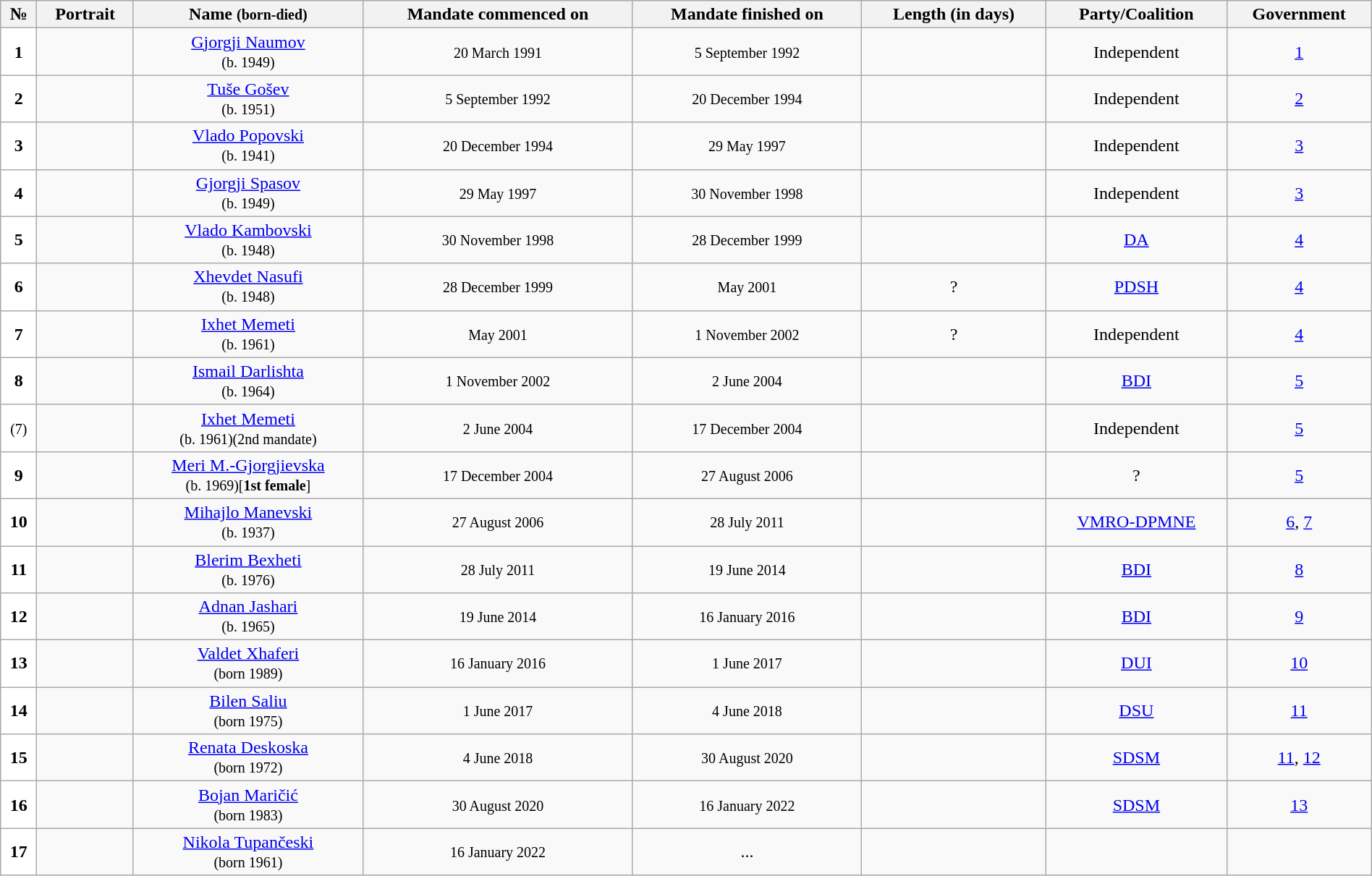<table class="wikitable" style="width:100%; text-align:center">
<tr>
<th>№</th>
<th>Portrait</th>
<th>Name  <small>(born-died)</small></th>
<th>Mandate commenced on</th>
<th>Mandate finished on</th>
<th>Length (in days)</th>
<th>Party/Coalition</th>
<th>Government</th>
</tr>
<tr>
<td style="background:white"><strong>1</strong></td>
<td></td>
<td><a href='#'>Gjorgji Naumov</a><br><small>(b. 1949)</small></td>
<td><small>20 March 1991</small></td>
<td><small>5 September 1992</small></td>
<td></td>
<td>Independent</td>
<td><a href='#'>1</a></td>
</tr>
<tr>
<td style="background:white"><strong>2</strong></td>
<td></td>
<td><a href='#'>Tuše Gošev</a><br><small>(b. 1951)</small></td>
<td><small>5 September 1992</small></td>
<td><small>20 December 1994</small></td>
<td></td>
<td>Independent</td>
<td><a href='#'>2</a></td>
</tr>
<tr>
<td style="background:white"><strong>3</strong></td>
<td></td>
<td><a href='#'>Vlado Popovski</a><br><small>(b. 1941)</small></td>
<td><small>20 December 1994</small></td>
<td><small>29 May 1997</small></td>
<td></td>
<td>Independent</td>
<td><a href='#'>3</a></td>
</tr>
<tr>
<td style="background:white"><strong>4</strong></td>
<td></td>
<td><a href='#'>Gjorgji Spasov</a><br><small>(b. 1949)</small></td>
<td><small>29 May 1997</small></td>
<td><small>30 November 1998</small></td>
<td></td>
<td>Independent</td>
<td><a href='#'>3</a></td>
</tr>
<tr>
<td style="background:white"><strong>5</strong></td>
<td></td>
<td><a href='#'>Vlado Kambovski</a><br><small>(b. 1948)</small></td>
<td><small>30 November 1998</small></td>
<td><small>28 December 1999</small></td>
<td></td>
<td><a href='#'>DA</a></td>
<td><a href='#'>4</a></td>
</tr>
<tr>
<td style="background:white"><strong>6</strong></td>
<td></td>
<td><a href='#'>Xhevdet Nasufi</a><br><small>(b. 1948)</small></td>
<td><small>28 December 1999</small></td>
<td><small>May 2001</small></td>
<td>?</td>
<td><a href='#'>PDSH</a></td>
<td><a href='#'>4</a></td>
</tr>
<tr>
<td style="background:white"><strong>7</strong></td>
<td></td>
<td><a href='#'>Ixhet Memeti</a><br><small>(b. 1961)</small></td>
<td><small>May 2001</small></td>
<td><small>1 November 2002</small></td>
<td>?</td>
<td>Independent</td>
<td><a href='#'>4</a></td>
</tr>
<tr>
<td style="background:white"><strong>8</strong></td>
<td></td>
<td><a href='#'>Ismail Darlishta</a><br><small>(b. 1964)</small></td>
<td><small>1 November 2002</small></td>
<td><small>2 June 2004</small></td>
<td></td>
<td><a href='#'>BDI</a></td>
<td><a href='#'>5</a></td>
</tr>
<tr>
<td style="background:white"><small>(7)</small></td>
<td></td>
<td><a href='#'>Ixhet Memeti</a><br><small>(b. 1961)(2nd mandate)</small></td>
<td><small>2 June 2004</small></td>
<td><small>17 December 2004</small></td>
<td></td>
<td>Independent</td>
<td><a href='#'>5</a></td>
</tr>
<tr>
<td style="background:white"><strong>9</strong></td>
<td></td>
<td><a href='#'>Meri M.-Gjorgjievska</a><br><small>(b. 1969)[<strong>1st female</strong>]</small></td>
<td><small>17 December 2004</small></td>
<td><small>27 August 2006</small></td>
<td></td>
<td>?</td>
<td><a href='#'>5</a></td>
</tr>
<tr>
<td style="background:white"><strong>10</strong></td>
<td></td>
<td><a href='#'>Mihajlo Manevski</a><br><small>(b. 1937)</small></td>
<td><small>27 August 2006</small></td>
<td><small>28 July 2011</small></td>
<td></td>
<td><a href='#'>VMRO-DPMNE</a></td>
<td><a href='#'>6</a>, <a href='#'>7</a></td>
</tr>
<tr>
<td style="background:white"><strong>11</strong></td>
<td></td>
<td><a href='#'>Blerim Bexheti</a><br><small>(b. 1976)</small></td>
<td><small>28 July 2011</small></td>
<td><small>19 June 2014</small></td>
<td></td>
<td><a href='#'>BDI</a></td>
<td><a href='#'>8</a></td>
</tr>
<tr>
<td style="background:white"><strong>12</strong></td>
<td></td>
<td><a href='#'>Adnan Jashari</a><br><small>(b. 1965)</small></td>
<td><small>19 June 2014</small></td>
<td><small>16 January 2016</small></td>
<td></td>
<td><a href='#'>BDI</a></td>
<td><a href='#'>9</a></td>
</tr>
<tr>
<td style="background:white"><strong>13</strong></td>
<td></td>
<td><a href='#'>Valdet Xhaferi</a><br><small>(born 1989)</small></td>
<td><small>16 January 2016</small></td>
<td><small>1 June 2017</small></td>
<td></td>
<td><a href='#'>DUI</a></td>
<td><a href='#'>10</a></td>
</tr>
<tr>
<td style="background:white"><strong>14</strong></td>
<td></td>
<td><a href='#'>Bilen Saliu</a><br><small>(born 1975)</small></td>
<td><small>1 June 2017</small></td>
<td><small>4 June 2018</small></td>
<td></td>
<td><a href='#'>DSU</a></td>
<td><a href='#'>11</a></td>
</tr>
<tr>
<td style="background:white"><strong>15</strong></td>
<td></td>
<td><a href='#'>Renata Deskoska</a><br><small>(born 1972)</small></td>
<td><small>4 June 2018</small></td>
<td><small>30 August 2020</small></td>
<td></td>
<td><a href='#'>SDSM</a></td>
<td><a href='#'>11</a>, <a href='#'>12</a></td>
</tr>
<tr>
<td style="background:white"><strong>16</strong></td>
<td></td>
<td><a href='#'>Bojan Maričić</a><br><small>(born 1983)</small></td>
<td><small>30 August 2020</small></td>
<td><small>16 January 2022</small></td>
<td></td>
<td><a href='#'>SDSM</a></td>
<td><a href='#'>13</a></td>
</tr>
<tr>
<td style="background:white"><strong>17</strong></td>
<td></td>
<td><a href='#'>Nikola Tupančeski</a><br><small>(born 1961)</small></td>
<td><small>16 January 2022</small></td>
<td>...</td>
<td></td>
<td></td>
</tr>
</table>
